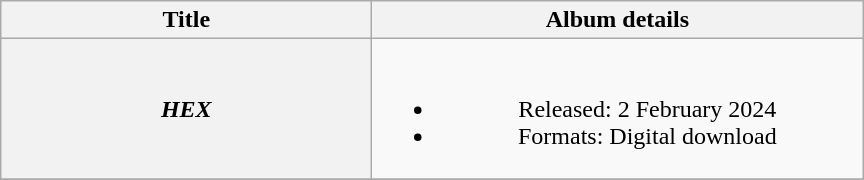<table class="wikitable plainrowheaders" style="text-align:center">
<tr>
<th scope="col" style="width:15em;">Title</th>
<th scope="col" style="width:20em;">Album details</th>
</tr>
<tr>
<th scope="row"><em>HEX</em></th>
<td><br><ul><li>Released: 2 February 2024</li><li>Formats: Digital download</li></ul></td>
</tr>
<tr>
</tr>
</table>
